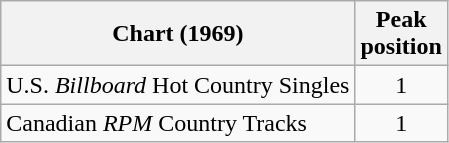<table class="wikitable sortable">
<tr>
<th align="left">Chart (1969)</th>
<th align="center">Peak<br>position</th>
</tr>
<tr>
<td align="left">U.S. <em>Billboard</em> Hot Country Singles</td>
<td align="center">1</td>
</tr>
<tr>
<td align="left">Canadian <em>RPM</em> Country Tracks</td>
<td align="center">1</td>
</tr>
</table>
